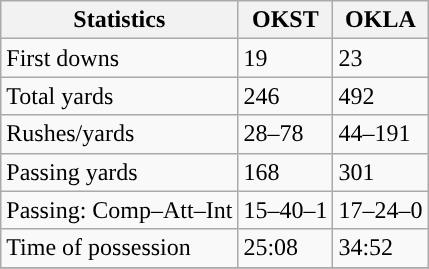<table class="wikitable" style="float: left;">
<tr>
<th>Statistics</th>
<th>OKST</th>
<th>OKLA</th>
</tr>
<tr>
<td>First downs</td>
<td>19</td>
<td>23</td>
</tr>
<tr>
<td>Total yards</td>
<td>246</td>
<td>492</td>
</tr>
<tr>
<td>Rushes/yards</td>
<td>28–78</td>
<td>44–191</td>
</tr>
<tr>
<td>Passing yards</td>
<td>168</td>
<td>301</td>
</tr>
<tr>
<td>Passing: Comp–Att–Int</td>
<td>15–40–1</td>
<td>17–24–0</td>
</tr>
<tr>
<td>Time of possession</td>
<td>25:08</td>
<td>34:52</td>
</tr>
<tr>
</tr>
</table>
